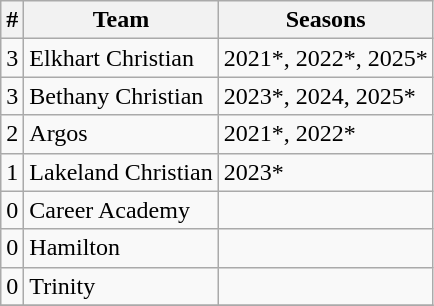<table class="wikitable" style=>
<tr>
<th>#</th>
<th>Team</th>
<th>Seasons</th>
</tr>
<tr>
<td>3</td>
<td>Elkhart Christian</td>
<td>2021*, 2022*, 2025*</td>
</tr>
<tr>
<td>3</td>
<td>Bethany Christian</td>
<td>2023*, 2024, 2025*</td>
</tr>
<tr>
<td>2</td>
<td>Argos</td>
<td>2021*, 2022*</td>
</tr>
<tr>
<td>1</td>
<td>Lakeland Christian</td>
<td>2023*</td>
</tr>
<tr>
<td>0</td>
<td>Career Academy</td>
<td></td>
</tr>
<tr>
<td>0</td>
<td>Hamilton</td>
<td></td>
</tr>
<tr>
<td>0</td>
<td>Trinity</td>
<td></td>
</tr>
<tr>
</tr>
</table>
